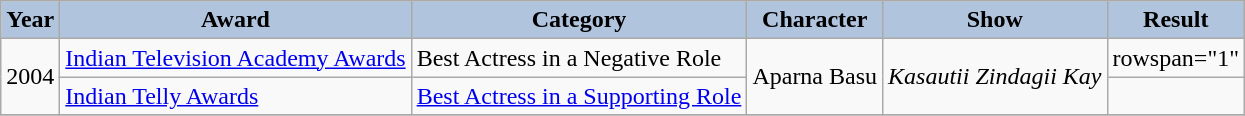<table class="wikitable sortable plainrowheaders">
<tr>
<th style="background:#B0C4DE;" scope="col">Year</th>
<th style="background:#B0C4DE;" scope="col">Award</th>
<th style="background:#B0C4DE;" scope="col">Category</th>
<th style="background:#B0C4DE;" scope="col">Character</th>
<th style="background:#B0C4DE;" scope="col" class="unsortable">Show</th>
<th style="background:#B0C4DE;" scope="col" class="unsortable">Result</th>
</tr>
<tr>
<td rowspan="2">2004</td>
<td><a href='#'>Indian Television Academy Awards</a></td>
<td>Best Actress in a Negative Role</td>
<td rowspan="2">Aparna Basu</td>
<td rowspan="2"><em>Kasautii Zindagii Kay</em></td>
<td>rowspan="1" </td>
</tr>
<tr>
<td><a href='#'>Indian Telly Awards</a></td>
<td><a href='#'>Best Actress in a Supporting Role</a></td>
<td></td>
</tr>
<tr>
</tr>
</table>
